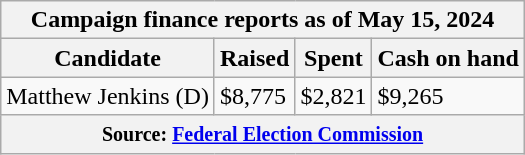<table class="wikitable sortable">
<tr>
<th colspan=4>Campaign finance reports as of May 15, 2024</th>
</tr>
<tr style="text-align:center;">
<th>Candidate</th>
<th>Raised</th>
<th>Spent</th>
<th>Cash on hand</th>
</tr>
<tr>
<td>Matthew Jenkins (D)</td>
<td>$8,775</td>
<td>$2,821</td>
<td>$9,265</td>
</tr>
<tr>
<th colspan="4"><small>Source: <a href='#'>Federal Election Commission</a></small></th>
</tr>
</table>
